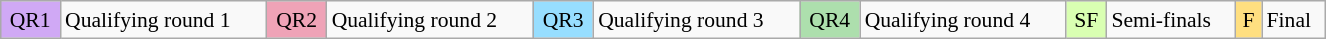<table class="wikitable" style="margin:0.5em auto; font-size:90%; line-height:1.25em;" width=70%;>
<tr>
<td style="background-color:#D0A9F5;text-align:center;">QR1</td>
<td>Qualifying round 1</td>
<td style="background-color:#EFA3B7;text-align:center;">QR2</td>
<td>Qualifying round 2</td>
<td style="background-color:#97DEFF;text-align:center;">QR3</td>
<td>Qualifying round 3</td>
<td style="background-color:#ADDFAD;text-align:center;">QR4</td>
<td>Qualifying round 4</td>
<td style="background-color:#D9FFB2;text-align:center;">SF</td>
<td>Semi-finals</td>
<td style="background-color:#FFDF80;text-align:center;">F</td>
<td>Final</td>
</tr>
</table>
